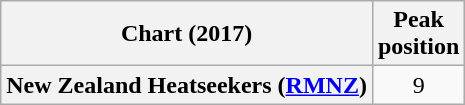<table class="wikitable plainrowheaders" style="text-align:center">
<tr>
<th scope="col">Chart (2017)</th>
<th scope="col">Peak<br>position</th>
</tr>
<tr>
<th scope="row">New Zealand Heatseekers (<a href='#'>RMNZ</a>)</th>
<td>9</td>
</tr>
</table>
